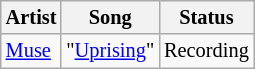<table class="sortable wikitable"  style="font-size:85%">
<tr>
<th>Artist</th>
<th>Song</th>
<th>Status</th>
</tr>
<tr>
<td> <a href='#'>Muse</a></td>
<td>"<a href='#'>Uprising</a>"</td>
<td>Recording</td>
</tr>
</table>
